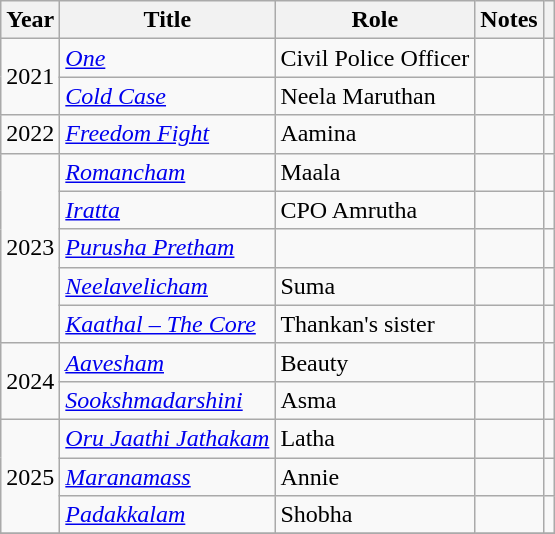<table class="wikitable sortable">
<tr>
<th>Year</th>
<th>Title</th>
<th>Role</th>
<th class="unsortable">Notes</th>
<th></th>
</tr>
<tr>
<td rowspan=2>2021</td>
<td><em><a href='#'>One</a></em></td>
<td>Civil Police Officer</td>
<td></td>
<td></td>
</tr>
<tr>
<td><em><a href='#'>Cold Case</a></em></td>
<td>Neela Maruthan</td>
<td></td>
<td></td>
</tr>
<tr>
<td>2022</td>
<td><em><a href='#'>Freedom Fight</a></em></td>
<td>Aamina</td>
<td></td>
<td></td>
</tr>
<tr>
<td rowspan=5>2023</td>
<td><em><a href='#'>Romancham</a></em></td>
<td>Maala</td>
<td></td>
<td></td>
</tr>
<tr>
<td><em><a href='#'>Iratta</a></em></td>
<td>CPO Amrutha</td>
<td></td>
<td></td>
</tr>
<tr>
<td><em><a href='#'>Purusha Pretham</a></em></td>
<td></td>
<td></td>
<td></td>
</tr>
<tr>
<td><em><a href='#'>Neelavelicham</a></em></td>
<td>Suma</td>
<td></td>
<td></td>
</tr>
<tr>
<td><em><a href='#'>Kaathal – The Core</a></em></td>
<td>Thankan's sister</td>
<td></td>
<td></td>
</tr>
<tr>
<td rowspan=2>2024</td>
<td><em><a href='#'>Aavesham</a></em></td>
<td>Beauty</td>
<td></td>
<td></td>
</tr>
<tr>
<td><em><a href='#'>Sookshmadarshini</a></em></td>
<td>Asma</td>
<td></td>
<td></td>
</tr>
<tr>
<td rowspan="3">2025</td>
<td><em><a href='#'>Oru Jaathi Jathakam</a></em></td>
<td>Latha</td>
<td></td>
<td></td>
</tr>
<tr>
<td><em><a href='#'>Maranamass</a></em></td>
<td>Annie</td>
<td></td>
<td></td>
</tr>
<tr>
<td><em><a href='#'>Padakkalam</a></em></td>
<td>Shobha</td>
<td></td>
<td></td>
</tr>
<tr>
</tr>
</table>
